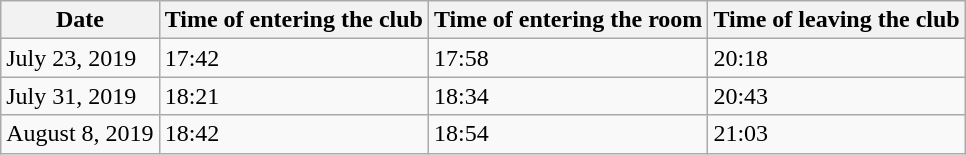<table class="wikitable">
<tr>
<th>Date</th>
<th>Time of entering the club</th>
<th>Time of entering the room</th>
<th>Time of leaving the club</th>
</tr>
<tr>
<td>July 23, 2019</td>
<td>17:42</td>
<td>17:58</td>
<td>20:18</td>
</tr>
<tr>
<td>July 31, 2019</td>
<td>18:21</td>
<td>18:34</td>
<td>20:43</td>
</tr>
<tr>
<td>August 8, 2019</td>
<td>18:42</td>
<td>18:54</td>
<td>21:03</td>
</tr>
</table>
